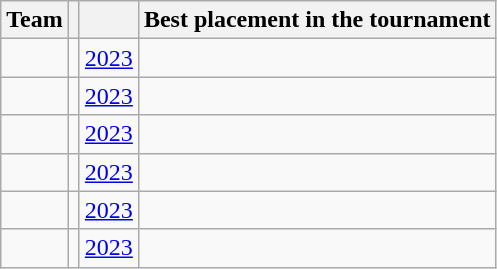<table class="wikitable sortable">
<tr>
<th>Team</th>
<th></th>
<th></th>
<th>Best placement in the tournament</th>
</tr>
<tr>
<td></td>
<td></td>
<td><a href='#'>2023</a></td>
<td></td>
</tr>
<tr>
<td></td>
<td></td>
<td><a href='#'>2023</a></td>
<td></td>
</tr>
<tr>
<td></td>
<td></td>
<td><a href='#'>2023</a></td>
<td></td>
</tr>
<tr>
<td></td>
<td></td>
<td><a href='#'>2023</a></td>
<td></td>
</tr>
<tr>
<td></td>
<td></td>
<td><a href='#'>2023</a></td>
<td></td>
</tr>
<tr>
<td></td>
<td></td>
<td><a href='#'>2023</a></td>
<td></td>
</tr>
</table>
